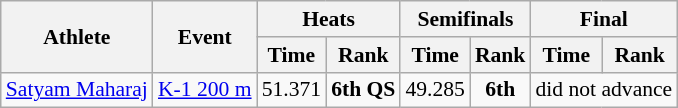<table class="wikitable" style="font-size:90%">
<tr>
<th rowspan="2">Athlete</th>
<th rowspan="2">Event</th>
<th colspan="2">Heats</th>
<th colspan="2">Semifinals</th>
<th colspan="2">Final</th>
</tr>
<tr>
<th>Time</th>
<th>Rank</th>
<th>Time</th>
<th>Rank</th>
<th>Time</th>
<th>Rank</th>
</tr>
<tr>
<td><a href='#'>Satyam Maharaj</a></td>
<td><a href='#'>K-1 200 m</a></td>
<td align=center>51.371</td>
<td align=center><strong>6th QS</strong></td>
<td align=center>49.285</td>
<td align=center><strong>6th</strong></td>
<td align=center colspan=2>did not advance</td>
</tr>
</table>
